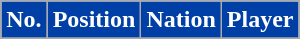<table class="wikitable sortable">
<tr>
<th style="background-color:#003FA5; color:white;" scope=col>No.</th>
<th style="background-color:#003FA5; color:white;" scope=col>Position</th>
<th style="background-color:#003FA5; color:white;" scope=col>Nation</th>
<th style="background-color:#003FA5; color:white;" scope=col>Player</th>
</tr>
<tr>
</tr>
</table>
